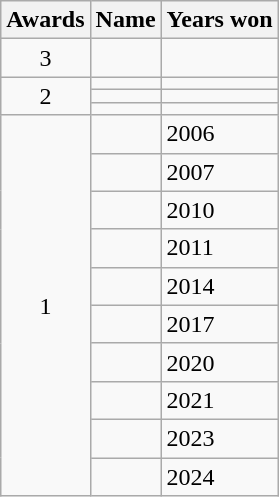<table class="wikitable style="font-size:100%; text-align: left; width:70%">
<tr>
<th>Awards</th>
<th>Name</th>
<th>Years won</th>
</tr>
<tr>
<td align=center>3</td>
<td></td>
<td></td>
</tr>
<tr>
<td align=center rowspan=3>2</td>
<td></td>
<td></td>
</tr>
<tr>
<td></td>
<td></td>
</tr>
<tr>
<td></td>
<td></td>
</tr>
<tr>
<td rowspan=10 align=center>1</td>
<td></td>
<td>2006</td>
</tr>
<tr>
<td></td>
<td>2007</td>
</tr>
<tr>
<td></td>
<td>2010</td>
</tr>
<tr>
<td></td>
<td>2011</td>
</tr>
<tr>
<td></td>
<td>2014</td>
</tr>
<tr>
<td></td>
<td>2017</td>
</tr>
<tr>
<td></td>
<td>2020</td>
</tr>
<tr>
<td></td>
<td>2021</td>
</tr>
<tr>
<td></td>
<td>2023</td>
</tr>
<tr>
<td></td>
<td>2024</td>
</tr>
</table>
